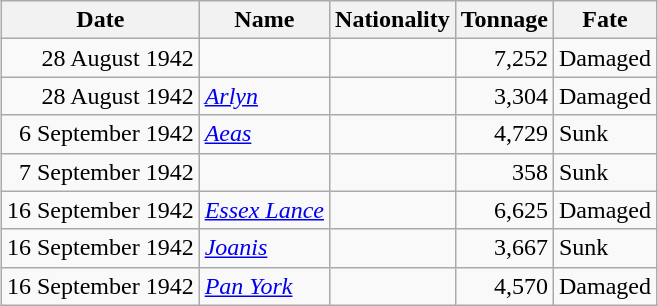<table class="wikitable sortable" style="margin: 1em auto 1em auto;" style="margin: 1em auto 1em auto;">
<tr>
<th>Date</th>
<th>Name</th>
<th>Nationality</th>
<th>Tonnage</th>
<th>Fate</th>
</tr>
<tr>
<td align="right">28 August 1942</td>
<td align="left"></td>
<td align="left"></td>
<td align="right">7,252</td>
<td align="left">Damaged</td>
</tr>
<tr>
<td align="right">28 August 1942</td>
<td align="left"><a href='#'><em>Arlyn</em></a></td>
<td align="left"></td>
<td align="right">3,304</td>
<td align="left">Damaged</td>
</tr>
<tr>
<td align="right">6 September 1942</td>
<td align="left"><a href='#'><em>Aeas</em></a></td>
<td align="left"></td>
<td align="right">4,729</td>
<td align="left">Sunk</td>
</tr>
<tr>
<td align="right">7 September 1942</td>
<td align="left"></td>
<td align="left"></td>
<td align="right">358</td>
<td align="left">Sunk</td>
</tr>
<tr>
<td align="right">16 September 1942</td>
<td align="left"><a href='#'><em>Essex Lance</em></a></td>
<td align="left"></td>
<td align="right">6,625</td>
<td align="left">Damaged</td>
</tr>
<tr>
<td align="right">16 September 1942</td>
<td align="left"><a href='#'><em>Joanis</em></a></td>
<td align="left"></td>
<td align="right">3,667</td>
<td align="left">Sunk</td>
</tr>
<tr>
<td align="right">16 September 1942</td>
<td align="left"><a href='#'><em>Pan York</em></a></td>
<td align="left"></td>
<td align="right">4,570</td>
<td align="left">Damaged</td>
</tr>
</table>
